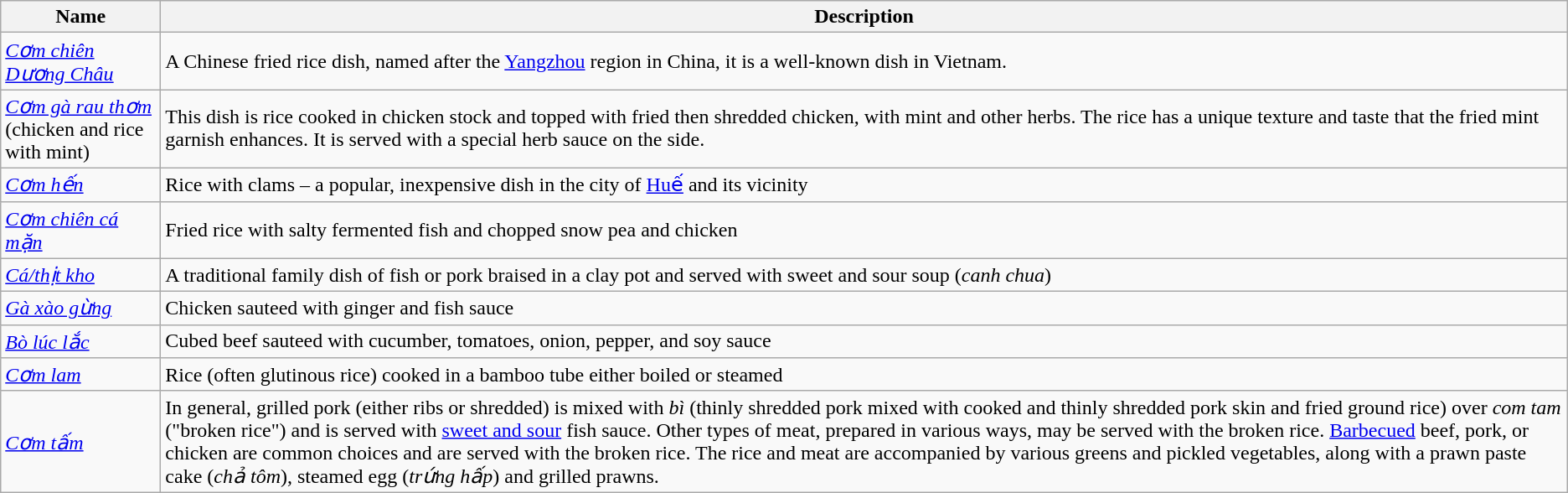<table class="wikitable">
<tr>
<th scope="col" style="width:120px;">Name</th>
<th>Description</th>
</tr>
<tr>
<td><em><a href='#'>Cơm chiên Dương Châu</a></em></td>
<td>A Chinese fried rice dish, named after the <a href='#'>Yangzhou</a> region in China, it is a well-known dish in Vietnam.</td>
</tr>
<tr>
<td><em><a href='#'>Cơm gà rau thơm</a></em> (chicken and rice with mint)</td>
<td>This dish is rice cooked in chicken stock and topped with fried then shredded chicken, with mint and other herbs. The rice has a unique texture and taste that the fried mint garnish enhances. It is served with a special herb sauce on the side.</td>
</tr>
<tr>
<td><em><a href='#'>Cơm hến</a></em></td>
<td>Rice with clams – a popular, inexpensive dish in the city of <a href='#'>Huế</a> and its vicinity</td>
</tr>
<tr>
<td><em><a href='#'>Cơm chiên cá mặn</a></em></td>
<td>Fried rice with salty fermented fish and chopped snow pea and chicken</td>
</tr>
<tr>
<td><em><a href='#'>Cá/thịt kho</a></em></td>
<td>A traditional family dish of fish or pork braised in a clay pot and served with sweet and sour soup (<em>canh chua</em>)</td>
</tr>
<tr>
<td><em><a href='#'>Gà xào gừng</a></em></td>
<td>Chicken sauteed with ginger and fish sauce</td>
</tr>
<tr>
<td><em><a href='#'>Bò lúc lắc</a></em></td>
<td>Cubed beef sauteed with cucumber, tomatoes, onion, pepper, and soy sauce</td>
</tr>
<tr>
<td><em><a href='#'>Cơm lam</a></em></td>
<td>Rice (often glutinous rice) cooked in a bamboo tube either boiled or steamed</td>
</tr>
<tr>
<td><em><a href='#'>Cơm tấm</a></em></td>
<td>In general, grilled pork (either ribs or shredded) is mixed with <em>bì</em> (thinly shredded pork mixed with cooked and thinly shredded pork skin and fried ground rice) over <em>com tam</em> ("broken rice") and is served with <a href='#'>sweet and sour</a> fish sauce. Other types of meat, prepared in various ways, may be served with the broken rice. <a href='#'>Barbecued</a> beef, pork, or chicken are common choices and are served with the broken rice. The rice and meat are accompanied by various greens and pickled vegetables, along with a prawn paste cake (<em>chả tôm</em>), steamed egg (<em>trứng hấp</em>) and grilled prawns.</td>
</tr>
</table>
